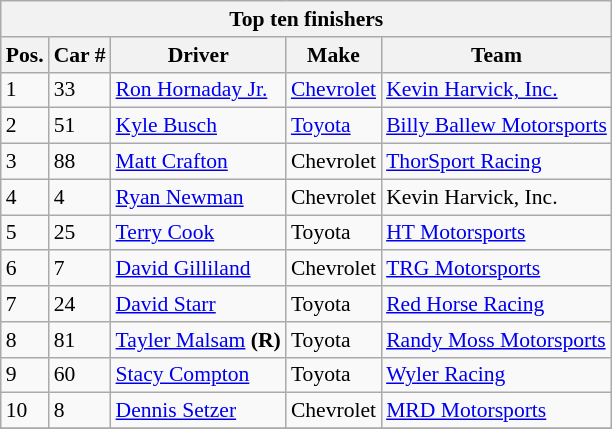<table class="wikitable" style="font-size: 90%">
<tr>
<th colspan=9>Top ten finishers</th>
</tr>
<tr>
<th>Pos.</th>
<th>Car #</th>
<th>Driver</th>
<th>Make</th>
<th>Team</th>
</tr>
<tr>
<td>1</td>
<td>33</td>
<td><a href='#'>Ron Hornaday Jr.</a></td>
<td><a href='#'>Chevrolet</a></td>
<td><a href='#'>Kevin Harvick, Inc.</a></td>
</tr>
<tr>
<td>2</td>
<td>51</td>
<td><a href='#'>Kyle Busch</a></td>
<td><a href='#'>Toyota</a></td>
<td><a href='#'>Billy Ballew Motorsports</a></td>
</tr>
<tr>
<td>3</td>
<td>88</td>
<td><a href='#'>Matt Crafton</a></td>
<td>Chevrolet</td>
<td><a href='#'>ThorSport Racing</a></td>
</tr>
<tr>
<td>4</td>
<td>4</td>
<td><a href='#'>Ryan Newman</a></td>
<td>Chevrolet</td>
<td>Kevin Harvick, Inc.</td>
</tr>
<tr>
<td>5</td>
<td>25</td>
<td><a href='#'>Terry Cook</a></td>
<td>Toyota</td>
<td><a href='#'>HT Motorsports</a></td>
</tr>
<tr>
<td>6</td>
<td>7</td>
<td><a href='#'>David Gilliland</a></td>
<td>Chevrolet</td>
<td><a href='#'>TRG Motorsports</a></td>
</tr>
<tr>
<td>7</td>
<td>24</td>
<td><a href='#'>David Starr</a></td>
<td>Toyota</td>
<td><a href='#'>Red Horse Racing</a></td>
</tr>
<tr>
<td>8</td>
<td>81</td>
<td><a href='#'>Tayler Malsam</a> <strong>(R)</strong></td>
<td>Toyota</td>
<td><a href='#'>Randy Moss Motorsports</a></td>
</tr>
<tr>
<td>9</td>
<td>60</td>
<td><a href='#'>Stacy Compton</a></td>
<td>Toyota</td>
<td><a href='#'>Wyler Racing</a></td>
</tr>
<tr>
<td>10</td>
<td>8</td>
<td><a href='#'>Dennis Setzer</a></td>
<td>Chevrolet</td>
<td><a href='#'>MRD Motorsports</a></td>
</tr>
<tr>
</tr>
</table>
